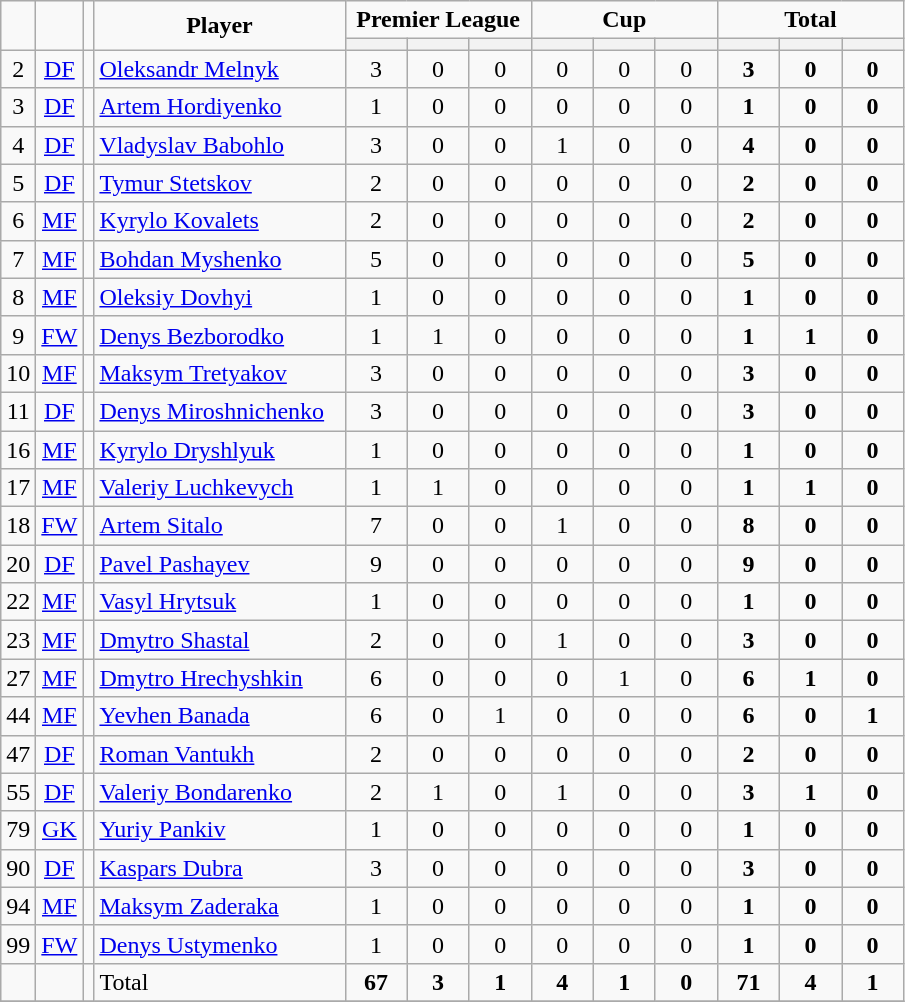<table class="wikitable" style="text-align:center">
<tr>
<td rowspan="2" !width=15><strong></strong></td>
<td rowspan="2" !width=15><strong></strong></td>
<td rowspan="2" !width=15><strong></strong></td>
<td rowspan="2" ! style="width:160px;"><strong>Player</strong></td>
<td colspan="3"><strong>Premier League</strong></td>
<td colspan="3"><strong>Cup</strong></td>
<td colspan="3"><strong>Total</strong></td>
</tr>
<tr>
<th width=34; background:#fe9;"></th>
<th width=34; background:#fe9;"></th>
<th width=34; background:#ff8888;"></th>
<th width=34; background:#fe9;"></th>
<th width=34; background:#fe9;"></th>
<th width=34; background:#ff8888;"></th>
<th width=34; background:#fe9;"></th>
<th width=34; background:#fe9;"></th>
<th width=34; background:#ff8888;"></th>
</tr>
<tr>
<td>2</td>
<td><a href='#'>DF</a></td>
<td></td>
<td align=left><a href='#'>Oleksandr Melnyk</a></td>
<td>3</td>
<td>0</td>
<td>0</td>
<td>0</td>
<td>0</td>
<td>0</td>
<td><strong>3</strong></td>
<td><strong>0</strong></td>
<td><strong>0</strong></td>
</tr>
<tr>
<td>3</td>
<td><a href='#'>DF</a></td>
<td></td>
<td align=left><a href='#'>Artem Hordiyenko</a></td>
<td>1</td>
<td>0</td>
<td>0</td>
<td>0</td>
<td>0</td>
<td>0</td>
<td><strong>1</strong></td>
<td><strong>0</strong></td>
<td><strong>0</strong></td>
</tr>
<tr>
<td>4</td>
<td><a href='#'>DF</a></td>
<td></td>
<td align=left><a href='#'>Vladyslav Babohlo</a></td>
<td>3</td>
<td>0</td>
<td>0</td>
<td>1</td>
<td>0</td>
<td>0</td>
<td><strong>4</strong></td>
<td><strong>0</strong></td>
<td><strong>0</strong></td>
</tr>
<tr>
<td>5</td>
<td><a href='#'>DF</a></td>
<td></td>
<td align=left><a href='#'>Tymur Stetskov</a></td>
<td>2</td>
<td>0</td>
<td>0</td>
<td>0</td>
<td>0</td>
<td>0</td>
<td><strong>2</strong></td>
<td><strong>0</strong></td>
<td><strong>0</strong></td>
</tr>
<tr>
<td>6</td>
<td><a href='#'>MF</a></td>
<td></td>
<td align=left><a href='#'>Kyrylo Kovalets</a></td>
<td>2</td>
<td>0</td>
<td>0</td>
<td>0</td>
<td>0</td>
<td>0</td>
<td><strong>2</strong></td>
<td><strong>0</strong></td>
<td><strong>0</strong></td>
</tr>
<tr>
<td>7</td>
<td><a href='#'>MF</a></td>
<td></td>
<td align=left><a href='#'>Bohdan Myshenko</a></td>
<td>5</td>
<td>0</td>
<td>0</td>
<td>0</td>
<td>0</td>
<td>0</td>
<td><strong>5</strong></td>
<td><strong>0</strong></td>
<td><strong>0</strong></td>
</tr>
<tr>
<td>8</td>
<td><a href='#'>MF</a></td>
<td></td>
<td align=left><a href='#'>Oleksiy Dovhyi</a></td>
<td>1</td>
<td>0</td>
<td>0</td>
<td>0</td>
<td>0</td>
<td>0</td>
<td><strong>1</strong></td>
<td><strong>0</strong></td>
<td><strong>0</strong></td>
</tr>
<tr>
<td>9</td>
<td><a href='#'>FW</a></td>
<td></td>
<td align=left><a href='#'>Denys Bezborodko</a></td>
<td>1</td>
<td>1</td>
<td>0</td>
<td>0</td>
<td>0</td>
<td>0</td>
<td><strong>1</strong></td>
<td><strong>1</strong></td>
<td><strong>0</strong></td>
</tr>
<tr>
<td>10</td>
<td><a href='#'>MF</a></td>
<td></td>
<td align=left><a href='#'>Maksym Tretyakov</a></td>
<td>3</td>
<td>0</td>
<td>0</td>
<td>0</td>
<td>0</td>
<td>0</td>
<td><strong>3</strong></td>
<td><strong>0</strong></td>
<td><strong>0</strong></td>
</tr>
<tr>
<td>11</td>
<td><a href='#'>DF</a></td>
<td></td>
<td align=left><a href='#'>Denys Miroshnichenko</a></td>
<td>3</td>
<td>0</td>
<td>0</td>
<td>0</td>
<td>0</td>
<td>0</td>
<td><strong>3</strong></td>
<td><strong>0</strong></td>
<td><strong>0</strong></td>
</tr>
<tr>
<td>16</td>
<td><a href='#'>MF</a></td>
<td></td>
<td align=left><a href='#'>Kyrylo Dryshlyuk</a></td>
<td>1</td>
<td>0</td>
<td>0</td>
<td>0</td>
<td>0</td>
<td>0</td>
<td><strong>1</strong></td>
<td><strong>0</strong></td>
<td><strong>0</strong></td>
</tr>
<tr>
<td>17</td>
<td><a href='#'>MF</a></td>
<td></td>
<td align=left><a href='#'>Valeriy Luchkevych</a></td>
<td>1</td>
<td>1</td>
<td>0</td>
<td>0</td>
<td>0</td>
<td>0</td>
<td><strong>1</strong></td>
<td><strong>1</strong></td>
<td><strong>0</strong></td>
</tr>
<tr>
<td>18</td>
<td><a href='#'>FW</a></td>
<td></td>
<td align=left><a href='#'>Artem Sitalo</a></td>
<td>7</td>
<td>0</td>
<td>0</td>
<td>1</td>
<td>0</td>
<td>0</td>
<td><strong>8</strong></td>
<td><strong>0</strong></td>
<td><strong>0</strong></td>
</tr>
<tr>
<td>20</td>
<td><a href='#'>DF</a></td>
<td></td>
<td align=left><a href='#'>Pavel Pashayev</a></td>
<td>9</td>
<td>0</td>
<td>0</td>
<td>0</td>
<td>0</td>
<td>0</td>
<td><strong>9</strong></td>
<td><strong>0</strong></td>
<td><strong>0</strong></td>
</tr>
<tr>
<td>22</td>
<td><a href='#'>MF</a></td>
<td></td>
<td align=left><a href='#'>Vasyl Hrytsuk</a></td>
<td>1</td>
<td>0</td>
<td>0</td>
<td>0</td>
<td>0</td>
<td>0</td>
<td><strong>1</strong></td>
<td><strong>0</strong></td>
<td><strong>0</strong></td>
</tr>
<tr>
<td>23</td>
<td><a href='#'>MF</a></td>
<td></td>
<td align=left><a href='#'>Dmytro Shastal</a></td>
<td>2</td>
<td>0</td>
<td>0</td>
<td>1</td>
<td>0</td>
<td>0</td>
<td><strong>3</strong></td>
<td><strong>0</strong></td>
<td><strong>0</strong></td>
</tr>
<tr>
<td>27</td>
<td><a href='#'>MF</a></td>
<td></td>
<td align=left><a href='#'>Dmytro Hrechyshkin</a></td>
<td>6</td>
<td>0</td>
<td>0</td>
<td>0</td>
<td>1</td>
<td>0</td>
<td><strong>6</strong></td>
<td><strong>1</strong></td>
<td><strong>0</strong></td>
</tr>
<tr>
<td>44</td>
<td><a href='#'>MF</a></td>
<td></td>
<td align=left><a href='#'>Yevhen Banada</a></td>
<td>6</td>
<td>0</td>
<td>1</td>
<td>0</td>
<td>0</td>
<td>0</td>
<td><strong>6</strong></td>
<td><strong>0</strong></td>
<td><strong>1</strong></td>
</tr>
<tr>
<td>47</td>
<td><a href='#'>DF</a></td>
<td></td>
<td align=left><a href='#'>Roman Vantukh</a></td>
<td>2</td>
<td>0</td>
<td>0</td>
<td>0</td>
<td>0</td>
<td>0</td>
<td><strong>2</strong></td>
<td><strong>0</strong></td>
<td><strong>0</strong></td>
</tr>
<tr>
<td>55</td>
<td><a href='#'>DF</a></td>
<td></td>
<td align=left><a href='#'>Valeriy Bondarenko</a></td>
<td>2</td>
<td>1</td>
<td>0</td>
<td>1</td>
<td>0</td>
<td>0</td>
<td><strong>3</strong></td>
<td><strong>1</strong></td>
<td><strong>0</strong></td>
</tr>
<tr>
<td>79</td>
<td><a href='#'>GK</a></td>
<td></td>
<td align=left><a href='#'>Yuriy Pankiv</a></td>
<td>1</td>
<td>0</td>
<td>0</td>
<td>0</td>
<td>0</td>
<td>0</td>
<td><strong>1</strong></td>
<td><strong>0</strong></td>
<td><strong>0</strong></td>
</tr>
<tr>
<td>90</td>
<td><a href='#'>DF</a></td>
<td></td>
<td align=left><a href='#'>Kaspars Dubra</a></td>
<td>3</td>
<td>0</td>
<td>0</td>
<td>0</td>
<td>0</td>
<td>0</td>
<td><strong>3</strong></td>
<td><strong>0</strong></td>
<td><strong>0</strong></td>
</tr>
<tr>
<td>94</td>
<td><a href='#'>MF</a></td>
<td></td>
<td align=left><a href='#'>Maksym Zaderaka</a></td>
<td>1</td>
<td>0</td>
<td>0</td>
<td>0</td>
<td>0</td>
<td>0</td>
<td><strong>1</strong></td>
<td><strong>0</strong></td>
<td><strong>0</strong></td>
</tr>
<tr>
<td>99</td>
<td><a href='#'>FW</a></td>
<td></td>
<td align=left><a href='#'>Denys Ustymenko</a></td>
<td>1</td>
<td>0</td>
<td>0</td>
<td>0</td>
<td>0</td>
<td>0</td>
<td><strong>1</strong></td>
<td><strong>0</strong></td>
<td><strong>0</strong></td>
</tr>
<tr>
<td></td>
<td></td>
<td></td>
<td align=left>Total</td>
<td><strong>67</strong></td>
<td><strong>3</strong></td>
<td><strong>1</strong></td>
<td><strong>4</strong></td>
<td><strong>1</strong></td>
<td><strong>0</strong></td>
<td><strong>71</strong></td>
<td><strong>4</strong></td>
<td><strong>1</strong></td>
</tr>
<tr>
</tr>
</table>
